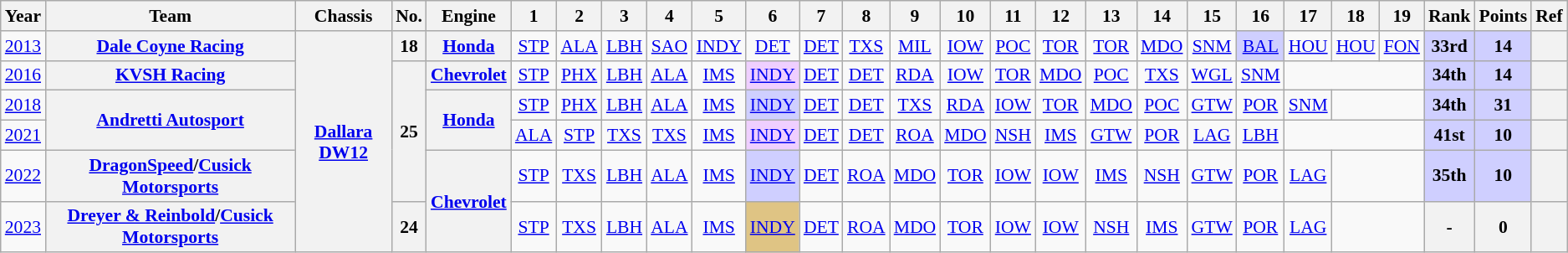<table class="wikitable" style="text-align:center; font-size:90%">
<tr>
<th>Year</th>
<th>Team</th>
<th>Chassis</th>
<th>No.</th>
<th>Engine</th>
<th>1</th>
<th>2</th>
<th>3</th>
<th>4</th>
<th>5</th>
<th>6</th>
<th>7</th>
<th>8</th>
<th>9</th>
<th>10</th>
<th>11</th>
<th>12</th>
<th>13</th>
<th>14</th>
<th>15</th>
<th>16</th>
<th>17</th>
<th>18</th>
<th>19</th>
<th>Rank</th>
<th>Points</th>
<th>Ref</th>
</tr>
<tr>
<td><a href='#'>2013</a></td>
<th><a href='#'>Dale Coyne Racing</a></th>
<th rowspan=6><a href='#'>Dallara DW12</a></th>
<th>18</th>
<th><a href='#'>Honda</a></th>
<td><a href='#'>STP</a></td>
<td><a href='#'>ALA</a></td>
<td><a href='#'>LBH</a></td>
<td><a href='#'>SAO</a></td>
<td><a href='#'>INDY</a></td>
<td><a href='#'>DET</a></td>
<td><a href='#'>DET</a></td>
<td><a href='#'>TXS</a></td>
<td><a href='#'>MIL</a></td>
<td><a href='#'>IOW</a></td>
<td><a href='#'>POC</a></td>
<td><a href='#'>TOR</a></td>
<td><a href='#'>TOR</a></td>
<td><a href='#'>MDO</a></td>
<td><a href='#'>SNM</a></td>
<td style="background:#CFCFFF;"><a href='#'>BAL</a><br></td>
<td><a href='#'>HOU</a></td>
<td><a href='#'>HOU</a></td>
<td><a href='#'>FON</a></td>
<th style="background:#CFCFFF;">33rd</th>
<th style="background:#CFCFFF;">14</th>
<th></th>
</tr>
<tr>
<td><a href='#'>2016</a></td>
<th><a href='#'>KVSH Racing</a></th>
<th rowspan=4>25</th>
<th><a href='#'>Chevrolet</a></th>
<td><a href='#'>STP</a></td>
<td><a href='#'>PHX</a></td>
<td><a href='#'>LBH</a></td>
<td><a href='#'>ALA</a></td>
<td><a href='#'>IMS</a></td>
<td style="background:#EFCFFF;"><a href='#'>INDY</a><br></td>
<td><a href='#'>DET</a></td>
<td><a href='#'>DET</a></td>
<td><a href='#'>RDA</a></td>
<td><a href='#'>IOW</a></td>
<td><a href='#'>TOR</a></td>
<td><a href='#'>MDO</a></td>
<td><a href='#'>POC</a></td>
<td><a href='#'>TXS</a></td>
<td><a href='#'>WGL</a></td>
<td><a href='#'>SNM</a></td>
<td colspan=3></td>
<th style="background:#CFCFFF;">34th</th>
<th style="background:#CFCFFF;">14</th>
<th></th>
</tr>
<tr>
<td><a href='#'>2018</a></td>
<th rowspan=2><a href='#'>Andretti Autosport</a></th>
<th rowspan=2><a href='#'>Honda</a></th>
<td><a href='#'>STP</a></td>
<td><a href='#'>PHX</a></td>
<td><a href='#'>LBH</a></td>
<td><a href='#'>ALA</a></td>
<td><a href='#'>IMS</a></td>
<td style="background:#CFCFFF;"><a href='#'>INDY</a><br></td>
<td><a href='#'>DET</a></td>
<td><a href='#'>DET</a></td>
<td><a href='#'>TXS</a></td>
<td><a href='#'>RDA</a></td>
<td><a href='#'>IOW</a></td>
<td><a href='#'>TOR</a></td>
<td><a href='#'>MDO</a></td>
<td><a href='#'>POC</a></td>
<td><a href='#'>GTW</a></td>
<td><a href='#'>POR</a></td>
<td><a href='#'>SNM</a></td>
<td colspan=2></td>
<th style="background:#CFCFFF;">34th</th>
<th style="background:#CFCFFF;">31</th>
<th></th>
</tr>
<tr>
<td><a href='#'>2021</a></td>
<td><a href='#'>ALA</a></td>
<td><a href='#'>STP</a></td>
<td><a href='#'>TXS</a></td>
<td><a href='#'>TXS</a></td>
<td><a href='#'>IMS</a></td>
<td style="background:#EFCFFF;"><a href='#'>INDY</a><br></td>
<td><a href='#'>DET</a></td>
<td><a href='#'>DET</a></td>
<td><a href='#'>ROA</a></td>
<td><a href='#'>MDO</a></td>
<td><a href='#'>NSH</a></td>
<td><a href='#'>IMS</a></td>
<td><a href='#'>GTW</a></td>
<td><a href='#'>POR</a></td>
<td><a href='#'>LAG</a></td>
<td><a href='#'>LBH</a></td>
<td colspan=3></td>
<th style="background:#CFCFFF;">41st</th>
<th style="background:#CFCFFF;">10</th>
<th></th>
</tr>
<tr>
<td><a href='#'>2022</a></td>
<th><a href='#'>DragonSpeed</a>/<a href='#'>Cusick Motorsports</a></th>
<th rowspan=2><a href='#'>Chevrolet</a></th>
<td><a href='#'>STP</a></td>
<td><a href='#'>TXS</a></td>
<td><a href='#'>LBH</a></td>
<td><a href='#'>ALA</a></td>
<td><a href='#'>IMS</a></td>
<td style="background:#CFCFFF;"><a href='#'>INDY</a><br></td>
<td><a href='#'>DET</a></td>
<td><a href='#'>ROA</a></td>
<td><a href='#'>MDO</a></td>
<td><a href='#'>TOR</a></td>
<td><a href='#'>IOW</a></td>
<td><a href='#'>IOW</a></td>
<td><a href='#'>IMS</a></td>
<td><a href='#'>NSH</a></td>
<td><a href='#'>GTW</a></td>
<td><a href='#'>POR</a></td>
<td><a href='#'>LAG</a></td>
<td colspan=2></td>
<th style="background:#CFCFFF;">35th</th>
<th style="background:#CFCFFF;">10</th>
<th></th>
</tr>
<tr>
<td><a href='#'>2023</a></td>
<th><a href='#'>Dreyer & Reinbold</a>/<a href='#'>Cusick Motorsports</a></th>
<th>24</th>
<td><a href='#'>STP</a></td>
<td><a href='#'>TXS</a></td>
<td><a href='#'>LBH</a></td>
<td><a href='#'>ALA</a></td>
<td><a href='#'>IMS</a></td>
<td style="background:#DFC484;"><a href='#'>INDY</a><br></td>
<td><a href='#'>DET</a></td>
<td><a href='#'>ROA</a></td>
<td><a href='#'>MDO</a></td>
<td><a href='#'>TOR</a></td>
<td><a href='#'>IOW</a></td>
<td><a href='#'>IOW</a></td>
<td><a href='#'>NSH</a></td>
<td><a href='#'>IMS</a></td>
<td><a href='#'>GTW</a></td>
<td><a href='#'>POR</a></td>
<td><a href='#'>LAG</a></td>
<td colspan=2></td>
<th>-</th>
<th>0</th>
<th></th>
</tr>
</table>
